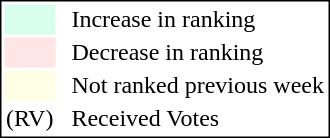<table style="border:1px solid black;">
<tr>
<td style="background:#D8FFEB; width:20px;"></td>
<td> </td>
<td>Increase in ranking</td>
</tr>
<tr>
<td style="background:#FFE6E6; width:20px;"></td>
<td> </td>
<td>Decrease in ranking</td>
</tr>
<tr>
<td style="background:#FFFFE6; width:20px;"></td>
<td> </td>
<td>Not ranked previous week</td>
</tr>
<tr>
<td>(RV)</td>
<td> </td>
<td>Received Votes</td>
</tr>
</table>
